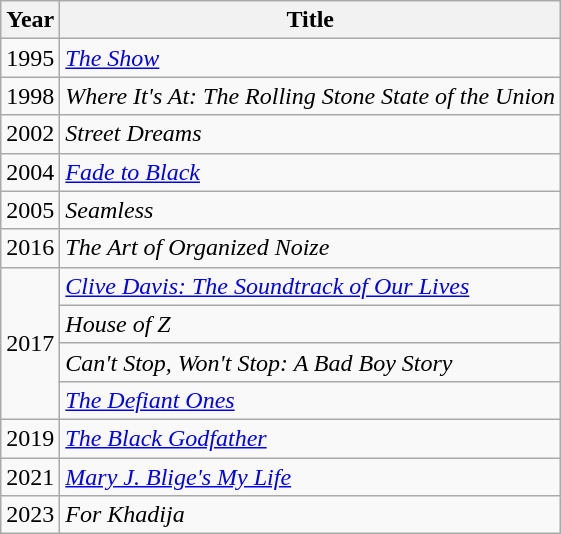<table class="wikitable">
<tr>
<th>Year</th>
<th>Title</th>
</tr>
<tr>
<td>1995</td>
<td><em><a href='#'>The Show</a></em></td>
</tr>
<tr>
<td>1998</td>
<td><em>Where It's At: The Rolling Stone State of the Union</em></td>
</tr>
<tr>
<td>2002</td>
<td><em>Street Dreams</em></td>
</tr>
<tr>
<td>2004</td>
<td><em><a href='#'>Fade to Black</a></em></td>
</tr>
<tr>
<td>2005</td>
<td><em>Seamless</em></td>
</tr>
<tr>
<td>2016</td>
<td><em>The Art of Organized Noize</em></td>
</tr>
<tr>
<td rowspan=4>2017</td>
<td><em><a href='#'>Clive Davis: The Soundtrack of Our Lives</a></em></td>
</tr>
<tr>
<td><em>House of Z</em></td>
</tr>
<tr>
<td><em>Can't Stop, Won't Stop: A Bad Boy Story</em></td>
</tr>
<tr>
<td><em><a href='#'>The Defiant Ones</a></em></td>
</tr>
<tr>
<td>2019</td>
<td><em><a href='#'>The Black Godfather</a></em></td>
</tr>
<tr>
<td>2021</td>
<td><em><a href='#'>Mary J. Blige's My Life</a></em></td>
</tr>
<tr>
<td>2023</td>
<td><em>For Khadija</em></td>
</tr>
</table>
